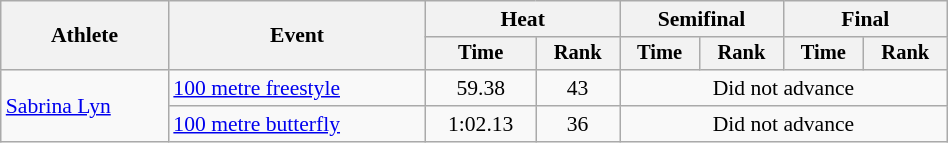<table class="wikitable" style="text-align:center; font-size:90%; width:50%;">
<tr>
<th rowspan="2">Athlete</th>
<th rowspan="2">Event</th>
<th colspan="2">Heat</th>
<th colspan="2">Semifinal</th>
<th colspan="2">Final</th>
</tr>
<tr style="font-size:95%">
<th>Time</th>
<th>Rank</th>
<th>Time</th>
<th>Rank</th>
<th>Time</th>
<th>Rank</th>
</tr>
<tr>
<td align=left rowspan=2><a href='#'>Sabrina Lyn</a></td>
<td align=left><a href='#'>100 metre freestyle</a></td>
<td>59.38</td>
<td>43</td>
<td colspan=4>Did not advance</td>
</tr>
<tr>
<td align=left><a href='#'>100 metre butterfly</a></td>
<td>1:02.13</td>
<td>36</td>
<td colspan=4>Did not advance</td>
</tr>
</table>
